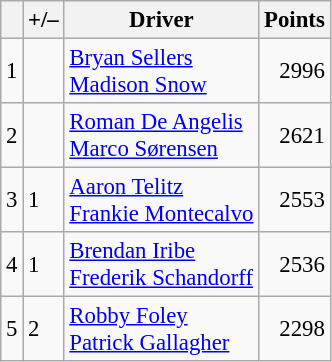<table class="wikitable" style="font-size: 95%;">
<tr>
<th scope="col"></th>
<th scope="col">+/–</th>
<th scope="col">Driver</th>
<th scope="col">Points</th>
</tr>
<tr>
<td align=center>1</td>
<td align="left"></td>
<td> <a href='#'>Bryan Sellers</a><br> <a href='#'>Madison Snow</a></td>
<td align=right>2996</td>
</tr>
<tr>
<td align=center>2</td>
<td align="left"></td>
<td> <a href='#'>Roman De Angelis</a><br> <a href='#'>Marco Sørensen</a></td>
<td align=right>2621</td>
</tr>
<tr>
<td align=center>3</td>
<td align="left"> 1</td>
<td> <a href='#'>Aaron Telitz</a><br> <a href='#'>Frankie Montecalvo</a></td>
<td align=right>2553</td>
</tr>
<tr>
<td align=center>4</td>
<td align="left"> 1</td>
<td> <a href='#'>Brendan Iribe</a><br> <a href='#'>Frederik Schandorff</a></td>
<td align=right>2536</td>
</tr>
<tr>
<td align=center>5</td>
<td align="left"> 2</td>
<td> <a href='#'>Robby Foley</a><br> <a href='#'>Patrick Gallagher</a></td>
<td align=right>2298</td>
</tr>
</table>
